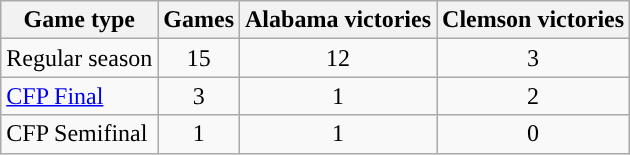<table class="wikitable">
<tr>
<th>Game type</th>
<th>Games</th>
<th>Alabama victories</th>
<th>Clemson victories</th>
</tr>
<tr>
<td>Regular season</td>
<td style="text-align:center;">15</td>
<td style="text-align:center;">12</td>
<td style="text-align:center;">3</td>
</tr>
<tr>
<td><a href='#'>CFP Final</a></td>
<td style="text-align:center;">3</td>
<td style="text-align:center;">1</td>
<td style="text-align:center;">2</td>
</tr>
<tr>
<td>CFP Semifinal</td>
<td style="text-align:center;">1</td>
<td style="text-align:center;">1</td>
<td style="text-align:center;">0</td>
</tr>
</table>
